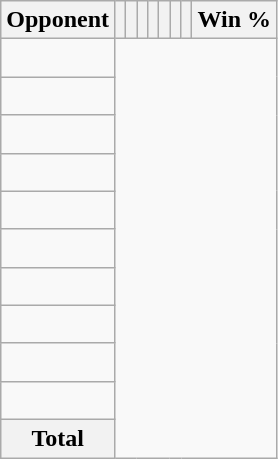<table class="wikitable sortable" style="text-align: center;">
<tr>
<th>Opponent</th>
<th></th>
<th></th>
<th></th>
<th></th>
<th></th>
<th></th>
<th></th>
<th>Win %</th>
</tr>
<tr>
<td align="left"><br></td>
</tr>
<tr>
<td align="left"><br></td>
</tr>
<tr>
<td align="left"><br></td>
</tr>
<tr>
<td align="left"><br></td>
</tr>
<tr>
<td align="left"><br></td>
</tr>
<tr>
<td align="left"><br></td>
</tr>
<tr>
<td align="left"><br></td>
</tr>
<tr>
<td align="left"><br></td>
</tr>
<tr>
<td align="left"><br></td>
</tr>
<tr>
<td align="left"><br></td>
</tr>
<tr class="sortbottom">
<th>Total<br></th>
</tr>
</table>
